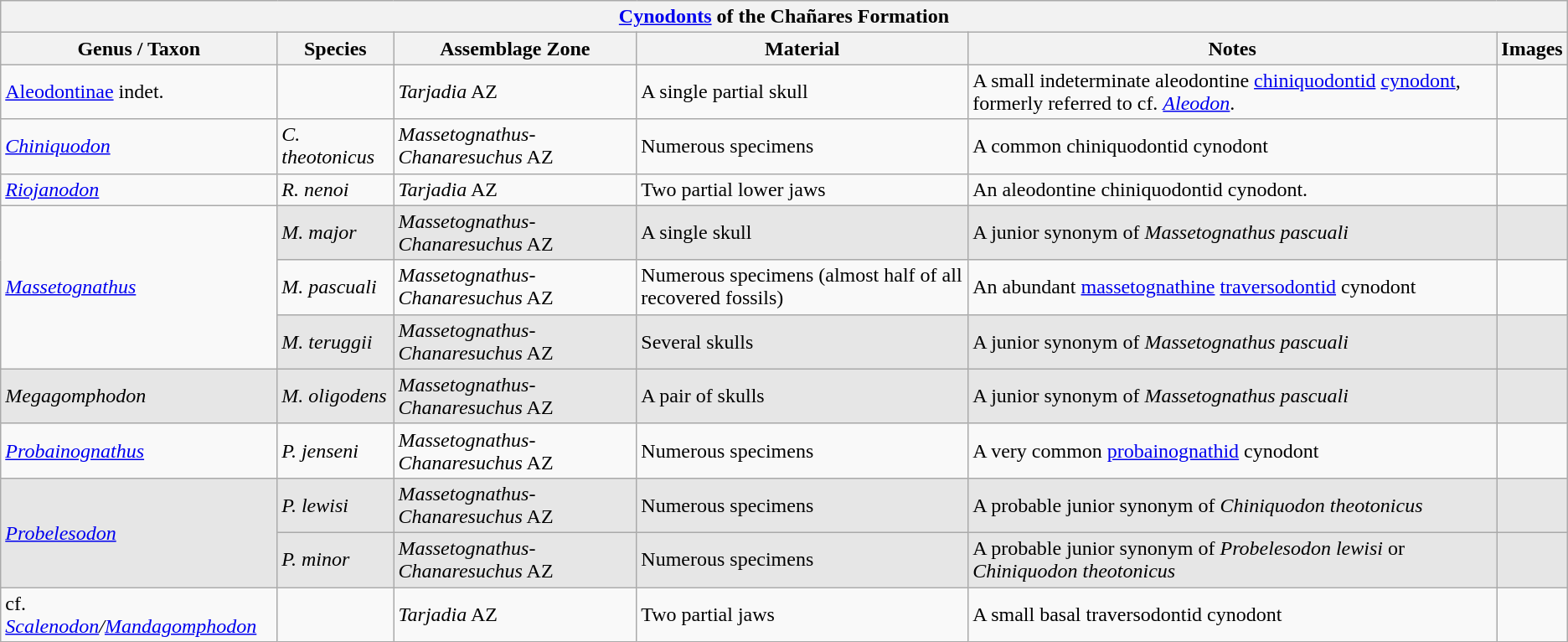<table class="wikitable" align="center">
<tr>
<th colspan="6" align="center"><strong><a href='#'>Cynodonts</a> of the Chañares Formation</strong></th>
</tr>
<tr>
<th>Genus / Taxon</th>
<th>Species</th>
<th>Assemblage Zone</th>
<th>Material</th>
<th>Notes</th>
<th>Images</th>
</tr>
<tr>
<td><a href='#'>Aleodontinae</a> indet.</td>
<td></td>
<td><em>Tarjadia</em> AZ</td>
<td>A single partial skull</td>
<td>A small indeterminate aleodontine <a href='#'>chiniquodontid</a> <a href='#'>cynodont</a>, formerly referred to cf. <em><a href='#'>Aleodon</a></em>.</td>
<td></td>
</tr>
<tr>
<td><em><a href='#'>Chiniquodon</a></em></td>
<td><em>C. theotonicus</em></td>
<td><em>Massetognathus-Chanaresuchus</em> AZ</td>
<td>Numerous specimens</td>
<td>A common chiniquodontid cynodont</td>
<td></td>
</tr>
<tr>
<td><em><a href='#'>Riojanodon</a></em></td>
<td><em>R. nenoi</em></td>
<td><em>Tarjadia</em> AZ</td>
<td>Two partial lower jaws</td>
<td>An aleodontine chiniquodontid cynodont.</td>
<td></td>
</tr>
<tr>
<td rowspan = 3><em><a href='#'>Massetognathus</a></em></td>
<td style="background:#E6E6E6;"><em>M. major</em></td>
<td style="background:#E6E6E6;"><em>Massetognathus-Chanaresuchus</em> AZ</td>
<td style="background:#E6E6E6;">A single skull</td>
<td style="background:#E6E6E6;">A junior synonym of <em>Massetognathus pascuali</em></td>
<td style="background:#E6E6E6;"></td>
</tr>
<tr>
<td><em>M. pascuali</em></td>
<td><em>Massetognathus-Chanaresuchus</em> AZ</td>
<td>Numerous specimens (almost half of all recovered fossils)</td>
<td>An abundant <a href='#'>massetognathine</a> <a href='#'>traversodontid</a> cynodont</td>
<td></td>
</tr>
<tr>
<td style="background:#E6E6E6;"><em>M. teruggii</em></td>
<td style="background:#E6E6E6;"><em>Massetognathus-Chanaresuchus</em> AZ</td>
<td style="background:#E6E6E6;">Several skulls</td>
<td style="background:#E6E6E6;">A junior synonym of <em>Massetognathus pascuali</em></td>
<td style="background:#E6E6E6;"></td>
</tr>
<tr>
<td style="background:#E6E6E6;"><em>Megagomphodon</em></td>
<td style="background:#E6E6E6;"><em>M. oligodens</em></td>
<td style="background:#E6E6E6;"><em>Massetognathus-Chanaresuchus</em> AZ</td>
<td style="background:#E6E6E6;">A pair of skulls</td>
<td style="background:#E6E6E6;">A junior synonym of <em>Massetognathus pascuali</em></td>
<td style="background:#E6E6E6;"></td>
</tr>
<tr>
<td><em><a href='#'>Probainognathus</a></em></td>
<td><em>P. jenseni</em></td>
<td><em>Massetognathus-Chanaresuchus</em> AZ</td>
<td>Numerous specimens</td>
<td>A very common <a href='#'>probainognathid</a> cynodont</td>
<td></td>
</tr>
<tr style="background:#E6E6E6;"|>
<td rowspan = 2><em><a href='#'>Probelesodon</a></em></td>
<td style="background:#E6E6E6;"><em>P. lewisi</em></td>
<td style="background:#E6E6E6;"><em>Massetognathus-Chanaresuchus</em> AZ</td>
<td style="background:#E6E6E6;">Numerous specimens</td>
<td style="background:#E6E6E6;">A probable junior synonym of <em>Chiniquodon theotonicus</em></td>
<td style="background:#E6E6E6;"></td>
</tr>
<tr>
<td style="background:#E6E6E6;"><em>P. minor</em></td>
<td style="background:#E6E6E6;"><em>Massetognathus-Chanaresuchus</em> AZ</td>
<td style="background:#E6E6E6;">Numerous specimens</td>
<td style="background:#E6E6E6;">A probable junior synonym of <em>Probelesodon lewisi</em> or <em>Chiniquodon theotonicus</em></td>
<td style="background:#E6E6E6;"></td>
</tr>
<tr>
<td>cf. <em><a href='#'>Scalenodon</a>/<a href='#'>Mandagomphodon</a></em></td>
<td></td>
<td><em>Tarjadia</em> AZ</td>
<td>Two partial jaws</td>
<td>A small basal traversodontid cynodont</td>
<td></td>
</tr>
</table>
